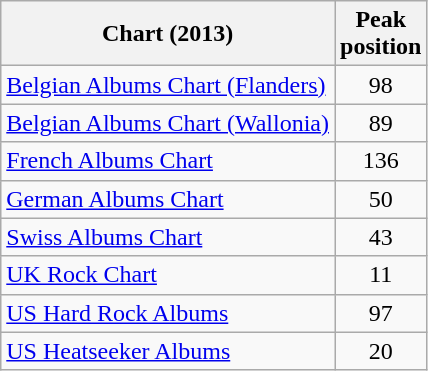<table class="wikitable sortable">
<tr>
<th>Chart (2013)</th>
<th>Peak<br>position</th>
</tr>
<tr>
<td><a href='#'>Belgian Albums Chart (Flanders)</a></td>
<td style="text-align:center;">98</td>
</tr>
<tr>
<td><a href='#'>Belgian Albums Chart (Wallonia)</a></td>
<td style="text-align:center;">89</td>
</tr>
<tr>
<td><a href='#'>French Albums Chart</a></td>
<td style="text-align:center;">136</td>
</tr>
<tr>
<td><a href='#'>German Albums Chart</a></td>
<td style="text-align:center;">50</td>
</tr>
<tr>
<td><a href='#'>Swiss Albums Chart</a></td>
<td style="text-align:center;">43</td>
</tr>
<tr>
<td><a href='#'>UK Rock Chart</a></td>
<td style="text-align:center;">11</td>
</tr>
<tr>
<td align="left"><a href='#'>US Hard Rock Albums</a></td>
<td style="text-align:center;">97</td>
</tr>
<tr>
<td align="left"><a href='#'>US Heatseeker Albums</a></td>
<td style="text-align:center;">20</td>
</tr>
</table>
